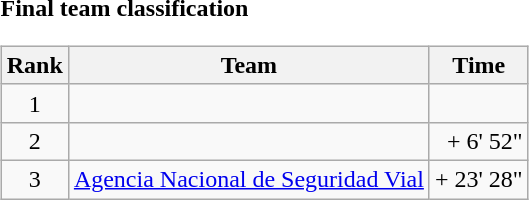<table>
<tr>
<td><strong>Final team classification</strong><br><table class="wikitable">
<tr>
<th scope="col">Rank</th>
<th scope="col">Team</th>
<th scope="col">Time</th>
</tr>
<tr>
<td style="text-align:center;">1</td>
<td></td>
<td style="text-align:right;"></td>
</tr>
<tr>
<td style="text-align:center;">2</td>
<td></td>
<td style="text-align:right;">+ 6' 52"</td>
</tr>
<tr>
<td style="text-align:center;">3</td>
<td><a href='#'>Agencia Nacional de Seguridad Vial</a></td>
<td style="text-align:right;">+ 23' 28"</td>
</tr>
</table>
</td>
</tr>
</table>
